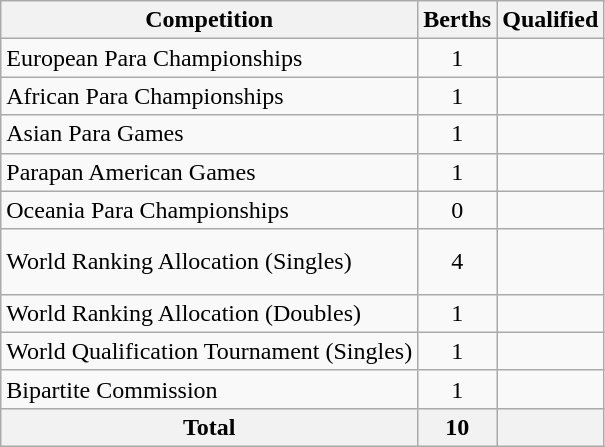<table class="wikitable">
<tr>
<th>Competition</th>
<th>Berths</th>
<th>Qualified</th>
</tr>
<tr>
<td>European Para Championships</td>
<td align=center>1</td>
<td></td>
</tr>
<tr>
<td>African Para Championships</td>
<td align=center>1</td>
<td></td>
</tr>
<tr>
<td>Asian Para Games</td>
<td align=center>1</td>
<td></td>
</tr>
<tr>
<td>Parapan American Games</td>
<td align=center>1</td>
<td></td>
</tr>
<tr>
<td>Oceania Para Championships</td>
<td align=center>0</td>
<td></td>
</tr>
<tr>
<td>World Ranking Allocation (Singles)</td>
<td align=center>4</td>
<td><br><br></td>
</tr>
<tr>
<td>World Ranking Allocation (Doubles)</td>
<td align=center>1</td>
<td></td>
</tr>
<tr>
<td>World Qualification Tournament (Singles)</td>
<td align=center>1</td>
<td></td>
</tr>
<tr>
<td>Bipartite Commission</td>
<td align=center>1</td>
<td></td>
</tr>
<tr>
<th>Total</th>
<th align="center">10</th>
<th></th>
</tr>
</table>
